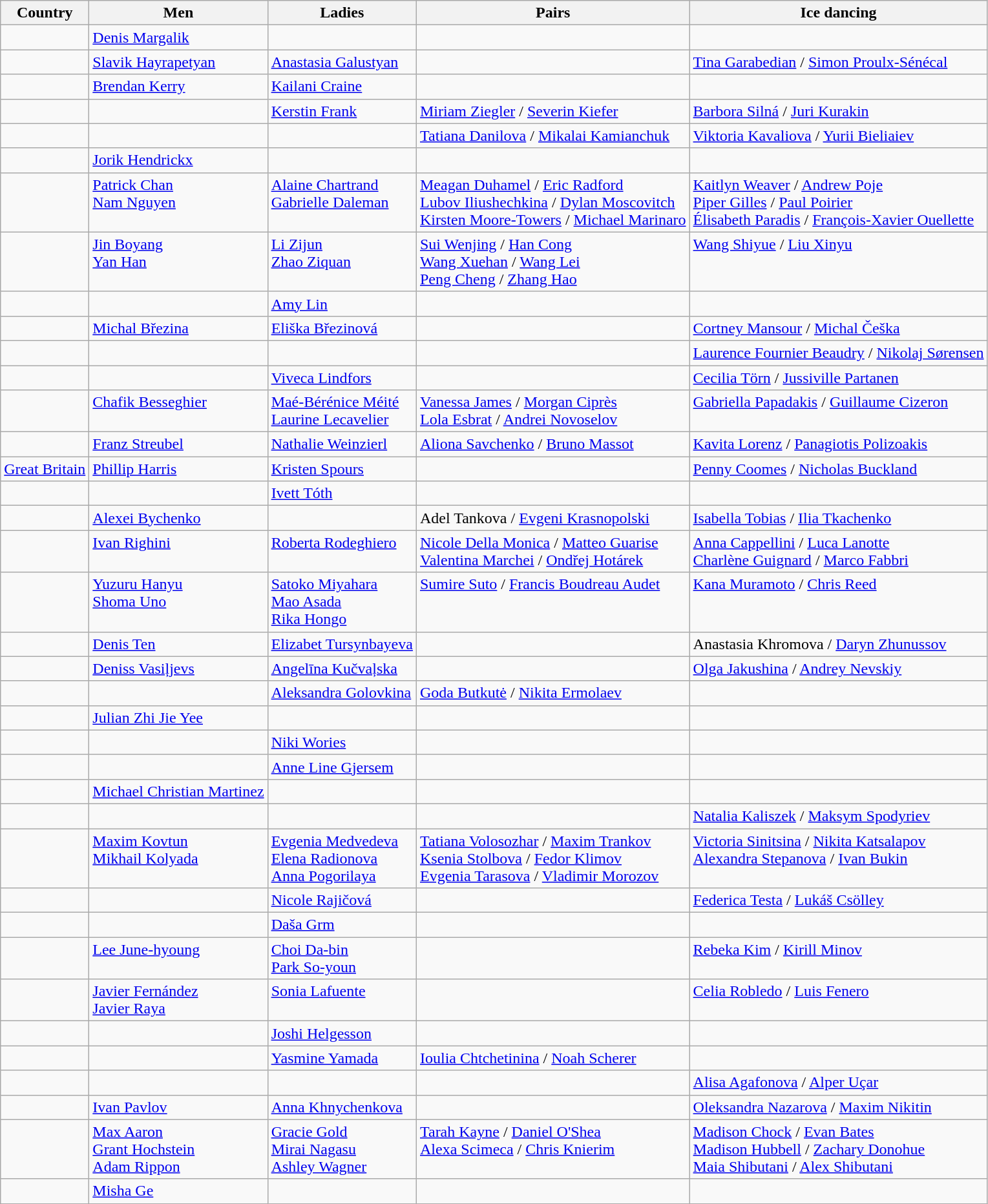<table class="wikitable">
<tr>
<th>Country</th>
<th>Men</th>
<th>Ladies</th>
<th>Pairs</th>
<th>Ice dancing</th>
</tr>
<tr Valign="Top">
<td></td>
<td><a href='#'>Denis Margalik</a></td>
<td></td>
<td></td>
<td></td>
</tr>
<tr Valign="Top">
<td></td>
<td><a href='#'>Slavik Hayrapetyan</a></td>
<td><a href='#'>Anastasia Galustyan</a></td>
<td></td>
<td><a href='#'>Tina Garabedian</a> / <a href='#'>Simon Proulx-Sénécal</a></td>
</tr>
<tr Valign="Top">
<td></td>
<td><a href='#'>Brendan Kerry</a></td>
<td><a href='#'>Kailani Craine</a></td>
<td></td>
<td></td>
</tr>
<tr Valign="Top">
<td></td>
<td></td>
<td><a href='#'>Kerstin Frank</a></td>
<td><a href='#'>Miriam Ziegler</a> / <a href='#'>Severin Kiefer</a></td>
<td><a href='#'>Barbora Silná</a> / <a href='#'>Juri Kurakin</a></td>
</tr>
<tr Valign="Top">
<td></td>
<td></td>
<td></td>
<td><a href='#'>Tatiana Danilova</a> / <a href='#'>Mikalai Kamianchuk</a></td>
<td><a href='#'>Viktoria Kavaliova</a> / <a href='#'>Yurii Bieliaiev</a></td>
</tr>
<tr Valign="Top">
<td></td>
<td><a href='#'>Jorik Hendrickx</a></td>
<td></td>
<td></td>
<td></td>
</tr>
<tr Valign="Top">
<td></td>
<td><a href='#'>Patrick Chan</a> <br> <a href='#'>Nam Nguyen</a></td>
<td><a href='#'>Alaine Chartrand</a> <br> <a href='#'>Gabrielle Daleman</a></td>
<td><a href='#'>Meagan Duhamel</a> / <a href='#'>Eric Radford</a> <br> <a href='#'>Lubov Iliushechkina</a> / <a href='#'>Dylan Moscovitch</a> <br> <a href='#'>Kirsten Moore-Towers</a> / <a href='#'>Michael Marinaro</a></td>
<td><a href='#'>Kaitlyn Weaver</a> / <a href='#'>Andrew Poje</a> <br> <a href='#'>Piper Gilles</a> / <a href='#'>Paul Poirier</a> <br> <a href='#'>Élisabeth Paradis</a> / <a href='#'>François-Xavier Ouellette</a></td>
</tr>
<tr Valign="Top">
<td></td>
<td><a href='#'>Jin Boyang</a> <br> <a href='#'>Yan Han</a></td>
<td><a href='#'>Li Zijun</a> <br> <a href='#'>Zhao Ziquan</a></td>
<td><a href='#'>Sui Wenjing</a> / <a href='#'>Han Cong</a> <br> <a href='#'>Wang Xuehan</a> / <a href='#'>Wang Lei</a> <br> <a href='#'>Peng Cheng</a> / <a href='#'>Zhang Hao</a></td>
<td><a href='#'>Wang Shiyue</a> / <a href='#'>Liu Xinyu</a></td>
</tr>
<tr Valign="Top">
<td></td>
<td></td>
<td><a href='#'>Amy Lin</a></td>
<td></td>
<td></td>
</tr>
<tr Valign="Top">
<td></td>
<td><a href='#'>Michal Březina</a></td>
<td><a href='#'>Eliška Březinová</a></td>
<td></td>
<td><a href='#'>Cortney Mansour</a> / <a href='#'>Michal Češka</a></td>
</tr>
<tr Valign="Top">
<td></td>
<td></td>
<td></td>
<td></td>
<td><a href='#'>Laurence Fournier Beaudry</a> / <a href='#'>Nikolaj Sørensen</a></td>
</tr>
<tr Valign="Top">
<td></td>
<td></td>
<td><a href='#'>Viveca Lindfors</a></td>
<td></td>
<td><a href='#'>Cecilia Törn</a> / <a href='#'>Jussiville Partanen</a></td>
</tr>
<tr Valign="Top">
<td></td>
<td><a href='#'>Chafik Besseghier</a></td>
<td><a href='#'>Maé-Bérénice Méité</a> <br> <a href='#'>Laurine Lecavelier</a></td>
<td><a href='#'>Vanessa James</a> / <a href='#'>Morgan Ciprès</a> <br> <a href='#'>Lola Esbrat</a> / <a href='#'>Andrei Novoselov</a></td>
<td><a href='#'>Gabriella Papadakis</a> / <a href='#'>Guillaume Cizeron</a></td>
</tr>
<tr Valign="Top">
<td></td>
<td><a href='#'>Franz Streubel</a></td>
<td><a href='#'>Nathalie Weinzierl</a></td>
<td><a href='#'>Aliona Savchenko</a> / <a href='#'>Bruno Massot</a></td>
<td><a href='#'>Kavita Lorenz</a> / <a href='#'>Panagiotis Polizoakis</a></td>
</tr>
<tr Valign="Top">
<td> <a href='#'>Great Britain</a></td>
<td><a href='#'>Phillip Harris</a></td>
<td><a href='#'>Kristen Spours</a></td>
<td></td>
<td><a href='#'>Penny Coomes</a> / <a href='#'>Nicholas Buckland</a></td>
</tr>
<tr Valign="Top">
<td></td>
<td></td>
<td><a href='#'>Ivett Tóth</a></td>
<td></td>
<td></td>
</tr>
<tr Valign="Top">
<td></td>
<td><a href='#'>Alexei Bychenko</a></td>
<td></td>
<td>Adel Tankova / <a href='#'>Evgeni Krasnopolski</a></td>
<td><a href='#'>Isabella Tobias</a> / <a href='#'>Ilia Tkachenko</a></td>
</tr>
<tr Valign="Top">
<td></td>
<td><a href='#'>Ivan Righini</a></td>
<td><a href='#'>Roberta Rodeghiero</a></td>
<td><a href='#'>Nicole Della Monica</a> / <a href='#'>Matteo Guarise</a> <br> <a href='#'>Valentina Marchei</a> / <a href='#'>Ondřej Hotárek</a></td>
<td><a href='#'>Anna Cappellini</a> / <a href='#'>Luca Lanotte</a> <br> <a href='#'>Charlène Guignard</a> / <a href='#'>Marco Fabbri</a></td>
</tr>
<tr Valign="Top">
<td></td>
<td><a href='#'>Yuzuru Hanyu</a> <br> <a href='#'>Shoma Uno</a> <br></td>
<td><a href='#'>Satoko Miyahara</a> <br> <a href='#'>Mao Asada</a> <br> <a href='#'>Rika Hongo</a></td>
<td><a href='#'>Sumire Suto</a> / <a href='#'>Francis Boudreau Audet</a></td>
<td><a href='#'>Kana Muramoto</a> / <a href='#'>Chris Reed</a></td>
</tr>
<tr Valign="Top">
<td></td>
<td><a href='#'>Denis Ten</a></td>
<td><a href='#'>Elizabet Tursynbayeva</a></td>
<td></td>
<td>Anastasia Khromova / <a href='#'>Daryn Zhunussov</a></td>
</tr>
<tr Valign="Top">
<td></td>
<td><a href='#'>Deniss Vasiļjevs</a></td>
<td><a href='#'>Angelīna Kučvaļska</a></td>
<td></td>
<td><a href='#'>Olga Jakushina</a> / <a href='#'>Andrey Nevskiy</a></td>
</tr>
<tr Valign="Top">
<td></td>
<td></td>
<td><a href='#'>Aleksandra Golovkina</a></td>
<td><a href='#'>Goda Butkutė</a> / <a href='#'>Nikita Ermolaev</a></td>
<td></td>
</tr>
<tr Valign="Top">
<td></td>
<td><a href='#'>Julian Zhi Jie Yee</a></td>
<td></td>
<td></td>
<td></td>
</tr>
<tr Valign="Top">
<td></td>
<td></td>
<td><a href='#'>Niki Wories</a></td>
<td></td>
<td></td>
</tr>
<tr Valign="Top">
<td></td>
<td></td>
<td><a href='#'>Anne Line Gjersem</a></td>
<td></td>
<td></td>
</tr>
<tr Valign="Top">
<td></td>
<td><a href='#'>Michael Christian Martinez</a></td>
<td></td>
<td></td>
<td></td>
</tr>
<tr Valign="Top">
<td></td>
<td></td>
<td></td>
<td></td>
<td><a href='#'>Natalia Kaliszek</a> / <a href='#'>Maksym Spodyriev</a></td>
</tr>
<tr Valign="Top">
<td></td>
<td><a href='#'>Maxim Kovtun</a> <br> <a href='#'>Mikhail Kolyada</a></td>
<td><a href='#'>Evgenia Medvedeva</a> <br> <a href='#'>Elena Radionova</a> <br> <a href='#'>Anna Pogorilaya</a></td>
<td><a href='#'>Tatiana Volosozhar</a> / <a href='#'>Maxim Trankov</a> <br> <a href='#'>Ksenia Stolbova</a> / <a href='#'>Fedor Klimov</a> <br> <a href='#'>Evgenia Tarasova</a> / <a href='#'>Vladimir Morozov</a></td>
<td><a href='#'>Victoria Sinitsina</a> / <a href='#'>Nikita Katsalapov</a> <br> <a href='#'>Alexandra Stepanova</a> / <a href='#'>Ivan Bukin</a></td>
</tr>
<tr Valign="Top">
<td></td>
<td></td>
<td><a href='#'>Nicole Rajičová</a></td>
<td></td>
<td><a href='#'>Federica Testa</a> / <a href='#'>Lukáš Csölley</a></td>
</tr>
<tr Valign="Top">
<td></td>
<td></td>
<td><a href='#'>Daša Grm</a></td>
<td></td>
<td></td>
</tr>
<tr Valign="Top">
<td></td>
<td><a href='#'>Lee June-hyoung</a></td>
<td><a href='#'>Choi Da-bin</a> <br> <a href='#'>Park So-youn</a></td>
<td></td>
<td><a href='#'>Rebeka Kim</a> / <a href='#'>Kirill Minov</a></td>
</tr>
<tr Valign="Top">
<td></td>
<td><a href='#'>Javier Fernández</a> <br> <a href='#'>Javier Raya</a></td>
<td><a href='#'>Sonia Lafuente</a></td>
<td></td>
<td><a href='#'>Celia Robledo</a> / <a href='#'>Luis Fenero</a></td>
</tr>
<tr Valign="Top">
<td></td>
<td></td>
<td><a href='#'>Joshi Helgesson</a></td>
<td></td>
<td></td>
</tr>
<tr Valign="Top">
<td></td>
<td></td>
<td><a href='#'>Yasmine Yamada</a></td>
<td><a href='#'>Ioulia Chtchetinina</a> / <a href='#'>Noah Scherer</a></td>
<td></td>
</tr>
<tr Valign="Top">
<td></td>
<td></td>
<td></td>
<td></td>
<td><a href='#'>Alisa Agafonova</a> / <a href='#'>Alper Uçar</a></td>
</tr>
<tr Valign="Top">
<td></td>
<td><a href='#'>Ivan Pavlov</a></td>
<td><a href='#'>Anna Khnychenkova</a></td>
<td></td>
<td><a href='#'>Oleksandra Nazarova</a> / <a href='#'>Maxim Nikitin</a></td>
</tr>
<tr Valign="Top">
<td></td>
<td><a href='#'>Max Aaron</a> <br> <a href='#'>Grant Hochstein</a> <br> <a href='#'>Adam Rippon</a></td>
<td><a href='#'>Gracie Gold</a> <br> <a href='#'>Mirai Nagasu</a> <br> <a href='#'>Ashley Wagner</a></td>
<td><a href='#'>Tarah Kayne</a> / <a href='#'>Daniel O'Shea</a> <br> <a href='#'>Alexa Scimeca</a> / <a href='#'>Chris Knierim</a></td>
<td><a href='#'>Madison Chock</a> / <a href='#'>Evan Bates</a> <br> <a href='#'>Madison Hubbell</a> / <a href='#'>Zachary Donohue</a> <br> <a href='#'>Maia Shibutani</a> / <a href='#'>Alex Shibutani</a></td>
</tr>
<tr Valign="Top">
<td></td>
<td><a href='#'>Misha Ge</a></td>
<td></td>
<td></td>
<td></td>
</tr>
</table>
